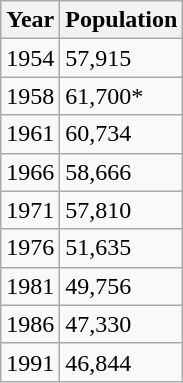<table class="wikitable">
<tr>
<th>Year</th>
<th>Population</th>
</tr>
<tr>
<td>1954</td>
<td>57,915</td>
</tr>
<tr>
<td>1958</td>
<td>61,700*</td>
</tr>
<tr>
<td>1961</td>
<td>60,734</td>
</tr>
<tr>
<td>1966</td>
<td>58,666</td>
</tr>
<tr>
<td>1971</td>
<td>57,810</td>
</tr>
<tr>
<td>1976</td>
<td>51,635</td>
</tr>
<tr>
<td>1981</td>
<td>49,756</td>
</tr>
<tr>
<td>1986</td>
<td>47,330</td>
</tr>
<tr>
<td>1991</td>
<td>46,844</td>
</tr>
</table>
